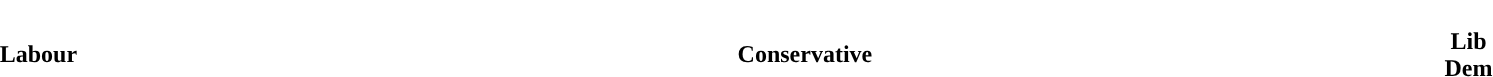<table style="width:100%; text-align:center;">
<tr style="color:white;">
<td style="background:"><strong>33</strong></td>
<td style="background:"><strong>19</strong></td>
<td style="background:"><strong>5</strong></td>
</tr>
<tr>
<td><span><strong>Labour</strong></span></td>
<td><span><strong>Conservative</strong></span></td>
<td><span><strong>Lib<br>Dem</strong></span></td>
</tr>
</table>
